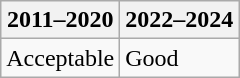<table class="wikitable">
<tr>
<th>2011–2020</th>
<th>2022–2024</th>
</tr>
<tr>
<td>Acceptable</td>
<td>Good</td>
</tr>
</table>
